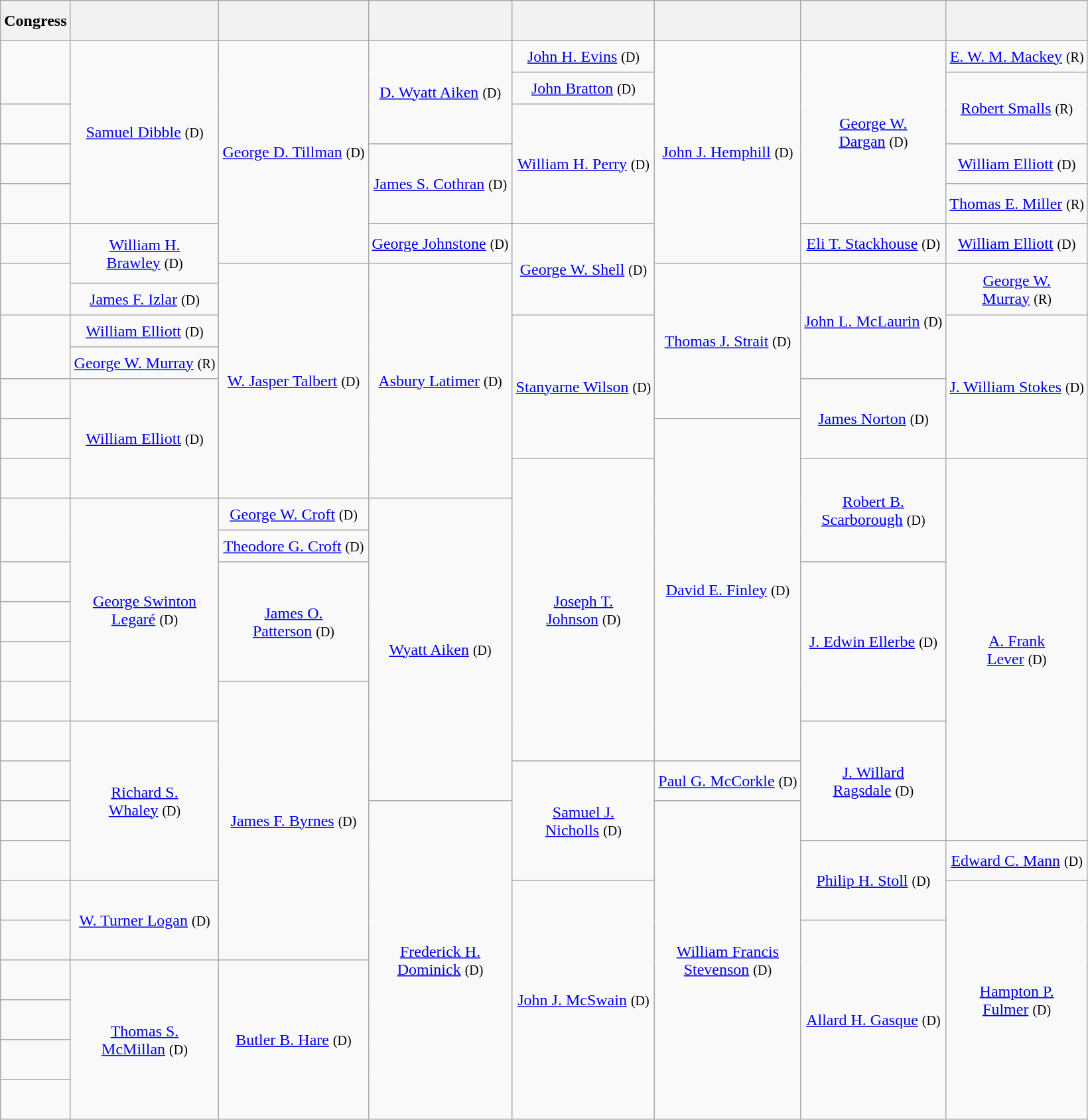<table class="wikitable sticky-header" style="text-align:center">
<tr style="height:2.5em">
<th>Congress</th>
<th></th>
<th></th>
<th></th>
<th></th>
<th></th>
<th></th>
<th></th>
</tr>
<tr style="height:2em">
<td rowspan=2><strong></strong> </td>
<td rowspan=5 ><a href='#'>Samuel Dibble</a> <small>(D)</small></td>
<td rowspan=6 ><a href='#'>George D. Tillman</a> <small>(D)</small></td>
<td rowspan=3 ><a href='#'>D. Wyatt Aiken</a> <small>(D)</small></td>
<td><a href='#'>John H. Evins</a> <small>(D)</small></td>
<td rowspan=6 ><a href='#'>John J. Hemphill</a> <small>(D)</small></td>
<td rowspan=5 ><a href='#'>George W.<br>Dargan</a> <small>(D)</small></td>
<td><a href='#'>E. W. M. Mackey</a> <small>(R)</small></td>
</tr>
<tr style="height:2em">
<td><a href='#'>John Bratton</a> <small>(D)</small></td>
<td rowspan=2 ><a href='#'>Robert Smalls</a> <small>(R)</small></td>
</tr>
<tr style="height:2.5em">
<td><strong></strong> </td>
<td rowspan=3 ><a href='#'>William H. Perry</a> <small>(D)</small></td>
</tr>
<tr style="height:2.5em">
<td><strong></strong> </td>
<td rowspan=2 ><a href='#'>James S. Cothran</a> <small>(D)</small></td>
<td><a href='#'>William Elliott</a> <small>(D)</small></td>
</tr>
<tr style="height:2.5em">
<td><strong></strong> </td>
<td><a href='#'>Thomas E. Miller</a> <small>(R)</small></td>
</tr>
<tr style="height:2.5em">
<td><strong></strong> </td>
<td rowspan="2" ><a href='#'>William H.<br>Brawley</a> <small>(D)</small></td>
<td><a href='#'>George Johnstone</a> <small>(D)</small></td>
<td rowspan="3" ><a href='#'>George W. Shell</a> <small>(D)</small></td>
<td><a href='#'>Eli T. Stackhouse</a> <small>(D)</small></td>
<td><a href='#'>William Elliott</a> <small>(D)</small></td>
</tr>
<tr style="height:1.25em">
<td rowspan="2"><strong></strong> </td>
<td rowspan="7" ><a href='#'>W. Jasper Talbert</a> <small>(D)</small></td>
<td rowspan="7" ><a href='#'>Asbury Latimer</a> <small>(D)</small></td>
<td rowspan="5" ><a href='#'>Thomas J. Strait</a> <small>(D)</small></td>
<td rowspan="4" ><a href='#'>John L. McLaurin</a> <small>(D)</small></td>
<td rowspan="2" ><a href='#'>George W.<br>Murray</a> <small>(R)</small></td>
</tr>
<tr style="height:2em">
<td><a href='#'>James F. Izlar</a> <small>(D)</small></td>
</tr>
<tr style="height:2em">
<td rowspan="2"><strong></strong> </td>
<td><a href='#'>William Elliott</a> <small>(D)</small></td>
<td rowspan="4" ><a href='#'>Stanyarne Wilson</a> <small>(D)</small></td>
<td rowspan="4" ><a href='#'>J. William Stokes</a> <small>(D)</small></td>
</tr>
<tr style="height:2em">
<td><a href='#'>George W. Murray</a> <small>(R)</small></td>
</tr>
<tr style="height:2.5em">
<td><strong></strong> </td>
<td rowspan="3" ><a href='#'>William Elliott</a> <small>(D)</small></td>
<td rowspan="2" ><a href='#'>James Norton</a> <small>(D)</small></td>
</tr>
<tr style="height:2.5em">
<td><strong></strong> </td>
<td rowspan="9" ><a href='#'>David E. Finley</a> <small>(D)</small></td>
</tr>
<tr style="height:2.5em">
<td><strong></strong> </td>
<td rowspan="8" ><a href='#'>Joseph T.<br>Johnson</a> <small>(D)</small></td>
<td rowspan="3" ><a href='#'>Robert B.<br>Scarborough</a> <small>(D)</small></td>
<td rowspan="10" ><a href='#'>A. Frank<br>Lever</a> <small>(D)</small></td>
</tr>
<tr style="height:2em">
<td rowspan="2"><strong></strong> </td>
<td rowspan="6" ><a href='#'>George Swinton<br>Legaré</a> <small>(D)</small></td>
<td><a href='#'>George W. Croft</a> <small>(D)</small></td>
<td rowspan="8" ><a href='#'>Wyatt Aiken</a> <small>(D)</small></td>
</tr>
<tr style="height:2em">
<td><a href='#'>Theodore G. Croft</a> <small>(D)</small></td>
</tr>
<tr style="height:2.5em">
<td><strong></strong> </td>
<td rowspan="3" ><a href='#'>James O.<br>Patterson</a> <small>(D)</small></td>
<td rowspan="4" ><a href='#'>J. Edwin Ellerbe</a> <small>(D)</small></td>
</tr>
<tr style="height:2.5em">
<td><strong></strong> </td>
</tr>
<tr style="height:2.5em">
<td><strong></strong> </td>
</tr>
<tr style="height:2.5em">
<td><strong></strong> </td>
<td rowspan="7" ><a href='#'>James F. Byrnes</a> <small>(D)</small></td>
</tr>
<tr style="height:2.5em">
<td><strong></strong> </td>
<td rowspan="4" ><a href='#'>Richard S.<br>Whaley</a> <small>(D)</small></td>
<td rowspan="3" ><a href='#'>J. Willard<br>Ragsdale</a> <small>(D)</small></td>
</tr>
<tr style="height:2.5em">
<td><strong></strong> </td>
<td rowspan="3" ><a href='#'>Samuel J.<br>Nicholls</a> <small>(D)</small></td>
<td rowspan="1" ><a href='#'>Paul G. McCorkle</a> <small>(D)</small></td>
</tr>
<tr style="height:2.5em">
<td><strong></strong> </td>
<td rowspan="8" ><a href='#'>Frederick H.<br>Dominick</a> <small>(D)</small></td>
<td rowspan="8" ><a href='#'>William Francis<br>Stevenson</a> <small>(D)</small></td>
</tr>
<tr style="height:2.5em">
<td><strong></strong> </td>
<td rowspan="2" ><a href='#'>Philip H. Stoll</a> <small>(D)</small></td>
<td><a href='#'>Edward C. Mann</a> <small>(D)</small></td>
</tr>
<tr style="height:2.5em">
<td><strong></strong> </td>
<td rowspan="2" ><a href='#'>W. Turner Logan</a> <small>(D)</small></td>
<td rowspan="6" ><a href='#'>John J. McSwain</a> <small>(D)</small></td>
<td rowspan="6" ><a href='#'>Hampton P.<br>Fulmer</a> <small>(D)</small></td>
</tr>
<tr style="height:2.5em">
<td><strong></strong> </td>
<td rowspan="5" ><a href='#'>Allard H. Gasque</a> <small>(D)</small></td>
</tr>
<tr style="height:2.5em">
<td><strong></strong> </td>
<td rowspan="4" ><a href='#'>Thomas S.<br>McMillan</a> <small>(D)</small></td>
<td rowspan="4" ><a href='#'>Butler B. Hare</a> <small>(D)</small></td>
</tr>
<tr style="height:2.5em">
<td><strong></strong> </td>
</tr>
<tr style="height:2.5em">
<td><strong></strong> </td>
</tr>
<tr style="height:2.5em">
<td><strong></strong> </td>
</tr>
</table>
